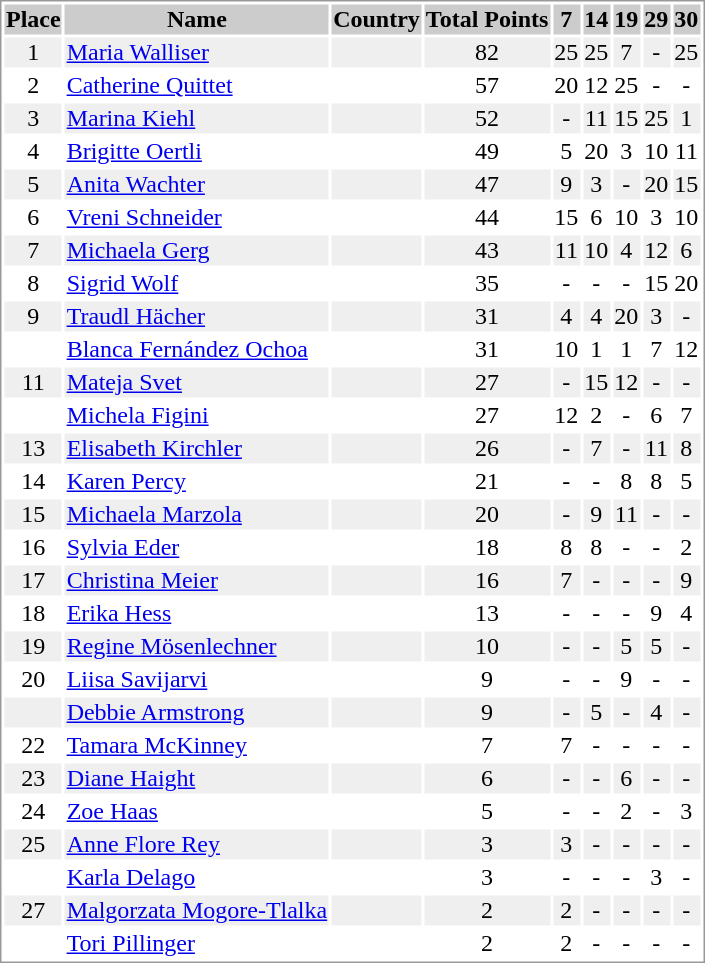<table border="0" style="border: 1px solid #999; background-color:#FFFFFF; text-align:center">
<tr align="center" bgcolor="#CCCCCC">
<th>Place</th>
<th>Name</th>
<th>Country</th>
<th>Total Points</th>
<th>7</th>
<th>14</th>
<th>19</th>
<th>29</th>
<th>30</th>
</tr>
<tr bgcolor="#EFEFEF">
<td>1</td>
<td align="left"><a href='#'>Maria Walliser</a></td>
<td align="left"></td>
<td>82</td>
<td>25</td>
<td>25</td>
<td>7</td>
<td>-</td>
<td>25</td>
</tr>
<tr>
<td>2</td>
<td align="left"><a href='#'>Catherine Quittet</a></td>
<td align="left"></td>
<td>57</td>
<td>20</td>
<td>12</td>
<td>25</td>
<td>-</td>
<td>-</td>
</tr>
<tr bgcolor="#EFEFEF">
<td>3</td>
<td align="left"><a href='#'>Marina Kiehl</a></td>
<td align="left"></td>
<td>52</td>
<td>-</td>
<td>11</td>
<td>15</td>
<td>25</td>
<td>1</td>
</tr>
<tr>
<td>4</td>
<td align="left"><a href='#'>Brigitte Oertli</a></td>
<td align="left"></td>
<td>49</td>
<td>5</td>
<td>20</td>
<td>3</td>
<td>10</td>
<td>11</td>
</tr>
<tr bgcolor="#EFEFEF">
<td>5</td>
<td align="left"><a href='#'>Anita Wachter</a></td>
<td align="left"></td>
<td>47</td>
<td>9</td>
<td>3</td>
<td>-</td>
<td>20</td>
<td>15</td>
</tr>
<tr>
<td>6</td>
<td align="left"><a href='#'>Vreni Schneider</a></td>
<td align="left"></td>
<td>44</td>
<td>15</td>
<td>6</td>
<td>10</td>
<td>3</td>
<td>10</td>
</tr>
<tr bgcolor="#EFEFEF">
<td>7</td>
<td align="left"><a href='#'>Michaela Gerg</a></td>
<td align="left"></td>
<td>43</td>
<td>11</td>
<td>10</td>
<td>4</td>
<td>12</td>
<td>6</td>
</tr>
<tr>
<td>8</td>
<td align="left"><a href='#'>Sigrid Wolf</a></td>
<td align="left"></td>
<td>35</td>
<td>-</td>
<td>-</td>
<td>-</td>
<td>15</td>
<td>20</td>
</tr>
<tr bgcolor="#EFEFEF">
<td>9</td>
<td align="left"><a href='#'>Traudl Hächer</a></td>
<td align="left"></td>
<td>31</td>
<td>4</td>
<td>4</td>
<td>20</td>
<td>3</td>
<td>-</td>
</tr>
<tr>
<td></td>
<td align="left"><a href='#'>Blanca Fernández Ochoa</a></td>
<td align="left"></td>
<td>31</td>
<td>10</td>
<td>1</td>
<td>1</td>
<td>7</td>
<td>12</td>
</tr>
<tr bgcolor="#EFEFEF">
<td>11</td>
<td align="left"><a href='#'>Mateja Svet</a></td>
<td align="left"></td>
<td>27</td>
<td>-</td>
<td>15</td>
<td>12</td>
<td>-</td>
<td>-</td>
</tr>
<tr>
<td></td>
<td align="left"><a href='#'>Michela Figini</a></td>
<td align="left"></td>
<td>27</td>
<td>12</td>
<td>2</td>
<td>-</td>
<td>6</td>
<td>7</td>
</tr>
<tr bgcolor="#EFEFEF">
<td>13</td>
<td align="left"><a href='#'>Elisabeth Kirchler</a></td>
<td align="left"></td>
<td>26</td>
<td>-</td>
<td>7</td>
<td>-</td>
<td>11</td>
<td>8</td>
</tr>
<tr>
<td>14</td>
<td align="left"><a href='#'>Karen Percy</a></td>
<td align="left"></td>
<td>21</td>
<td>-</td>
<td>-</td>
<td>8</td>
<td>8</td>
<td>5</td>
</tr>
<tr bgcolor="#EFEFEF">
<td>15</td>
<td align="left"><a href='#'>Michaela Marzola</a></td>
<td align="left"></td>
<td>20</td>
<td>-</td>
<td>9</td>
<td>11</td>
<td>-</td>
<td>-</td>
</tr>
<tr>
<td>16</td>
<td align="left"><a href='#'>Sylvia Eder</a></td>
<td align="left"></td>
<td>18</td>
<td>8</td>
<td>8</td>
<td>-</td>
<td>-</td>
<td>2</td>
</tr>
<tr bgcolor="#EFEFEF">
<td>17</td>
<td align="left"><a href='#'>Christina Meier</a></td>
<td align="left"></td>
<td>16</td>
<td>7</td>
<td>-</td>
<td>-</td>
<td>-</td>
<td>9</td>
</tr>
<tr>
<td>18</td>
<td align="left"><a href='#'>Erika Hess</a></td>
<td align="left"></td>
<td>13</td>
<td>-</td>
<td>-</td>
<td>-</td>
<td>9</td>
<td>4</td>
</tr>
<tr bgcolor="#EFEFEF">
<td>19</td>
<td align="left"><a href='#'>Regine Mösenlechner</a></td>
<td align="left"></td>
<td>10</td>
<td>-</td>
<td>-</td>
<td>5</td>
<td>5</td>
<td>-</td>
</tr>
<tr>
<td>20</td>
<td align="left"><a href='#'>Liisa Savijarvi</a></td>
<td align="left"></td>
<td>9</td>
<td>-</td>
<td>-</td>
<td>9</td>
<td>-</td>
<td>-</td>
</tr>
<tr bgcolor="#EFEFEF">
<td></td>
<td align="left"><a href='#'>Debbie Armstrong</a></td>
<td align="left"></td>
<td>9</td>
<td>-</td>
<td>5</td>
<td>-</td>
<td>4</td>
<td>-</td>
</tr>
<tr>
<td>22</td>
<td align="left"><a href='#'>Tamara McKinney</a></td>
<td align="left"></td>
<td>7</td>
<td>7</td>
<td>-</td>
<td>-</td>
<td>-</td>
<td>-</td>
</tr>
<tr bgcolor="#EFEFEF">
<td>23</td>
<td align="left"><a href='#'>Diane Haight</a></td>
<td align="left"></td>
<td>6</td>
<td>-</td>
<td>-</td>
<td>6</td>
<td>-</td>
<td>-</td>
</tr>
<tr>
<td>24</td>
<td align="left"><a href='#'>Zoe Haas</a></td>
<td align="left"></td>
<td>5</td>
<td>-</td>
<td>-</td>
<td>2</td>
<td>-</td>
<td>3</td>
</tr>
<tr bgcolor="#EFEFEF">
<td>25</td>
<td align="left"><a href='#'>Anne Flore Rey</a></td>
<td align="left"></td>
<td>3</td>
<td>3</td>
<td>-</td>
<td>-</td>
<td>-</td>
<td>-</td>
</tr>
<tr>
<td></td>
<td align="left"><a href='#'>Karla Delago</a></td>
<td align="left"></td>
<td>3</td>
<td>-</td>
<td>-</td>
<td>-</td>
<td>3</td>
<td>-</td>
</tr>
<tr bgcolor="#EFEFEF">
<td>27</td>
<td align="left"><a href='#'>Malgorzata Mogore-Tlalka</a></td>
<td align="left"></td>
<td>2</td>
<td>2</td>
<td>-</td>
<td>-</td>
<td>-</td>
<td>-</td>
</tr>
<tr>
<td></td>
<td align="left"><a href='#'>Tori Pillinger</a></td>
<td align="left"></td>
<td>2</td>
<td>2</td>
<td>-</td>
<td>-</td>
<td>-</td>
<td>-</td>
</tr>
</table>
